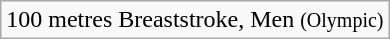<table class="wikitable">
<tr>
<td>100 metres Breaststroke, Men <small>(Olympic)</small></td>
</tr>
</table>
